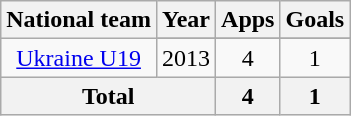<table class=wikitable style=text-align:center>
<tr>
<th>National team</th>
<th>Year</th>
<th>Apps</th>
<th>Goals</th>
</tr>
<tr>
<td rowspan=2><a href='#'>Ukraine U19</a></td>
</tr>
<tr>
<td>2013</td>
<td>4</td>
<td>1</td>
</tr>
<tr>
<th colspan=2>Total</th>
<th>4</th>
<th>1</th>
</tr>
</table>
